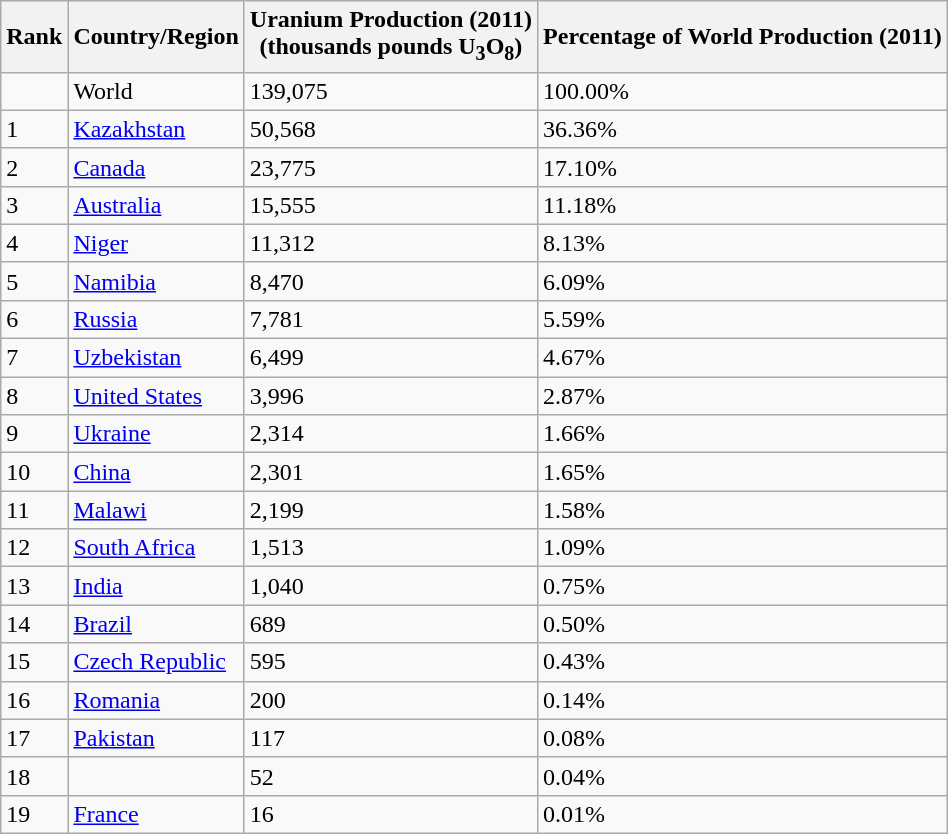<table class="wikitable sortable">
<tr>
<th>Rank</th>
<th>Country/Region</th>
<th>Uranium Production (2011)<br>(thousands pounds U<sub>3</sub>O<sub>8</sub>)</th>
<th>Percentage of World Production (2011)</th>
</tr>
<tr>
<td></td>
<td>World</td>
<td>139,075</td>
<td>100.00%</td>
</tr>
<tr>
<td>1</td>
<td> <a href='#'>Kazakhstan</a></td>
<td>50,568</td>
<td>36.36%</td>
</tr>
<tr>
<td>2</td>
<td> <a href='#'>Canada</a></td>
<td>23,775</td>
<td>17.10%</td>
</tr>
<tr>
<td>3</td>
<td> <a href='#'>Australia</a></td>
<td>15,555</td>
<td>11.18%</td>
</tr>
<tr>
<td>4</td>
<td> <a href='#'>Niger</a></td>
<td>11,312</td>
<td>8.13%</td>
</tr>
<tr>
<td>5</td>
<td> <a href='#'>Namibia</a></td>
<td>8,470</td>
<td>6.09%</td>
</tr>
<tr>
<td>6</td>
<td> <a href='#'>Russia</a></td>
<td>7,781</td>
<td>5.59%</td>
</tr>
<tr>
<td>7</td>
<td> <a href='#'>Uzbekistan</a></td>
<td>6,499</td>
<td>4.67%</td>
</tr>
<tr>
<td>8</td>
<td> <a href='#'>United States</a></td>
<td>3,996</td>
<td>2.87%</td>
</tr>
<tr>
<td>9</td>
<td> <a href='#'>Ukraine</a></td>
<td>2,314</td>
<td>1.66%</td>
</tr>
<tr>
<td>10</td>
<td> <a href='#'>China</a></td>
<td>2,301</td>
<td>1.65%</td>
</tr>
<tr>
<td>11</td>
<td> <a href='#'>Malawi</a></td>
<td>2,199</td>
<td>1.58%</td>
</tr>
<tr>
<td>12</td>
<td> <a href='#'>South Africa</a></td>
<td>1,513</td>
<td>1.09%</td>
</tr>
<tr>
<td>13</td>
<td> <a href='#'>India</a></td>
<td>1,040</td>
<td>0.75%</td>
</tr>
<tr>
<td>14</td>
<td> <a href='#'>Brazil</a></td>
<td>689</td>
<td>0.50%</td>
</tr>
<tr>
<td>15</td>
<td> <a href='#'>Czech Republic</a></td>
<td>595</td>
<td>0.43%</td>
</tr>
<tr>
<td>16</td>
<td> <a href='#'>Romania</a></td>
<td>200</td>
<td>0.14%</td>
</tr>
<tr>
<td>17</td>
<td> <a href='#'>Pakistan</a></td>
<td>117</td>
<td>0.08%</td>
</tr>
<tr>
<td>18</td>
<td></td>
<td>52</td>
<td>0.04%</td>
</tr>
<tr>
<td>19</td>
<td> <a href='#'>France</a></td>
<td>16</td>
<td>0.01%</td>
</tr>
</table>
